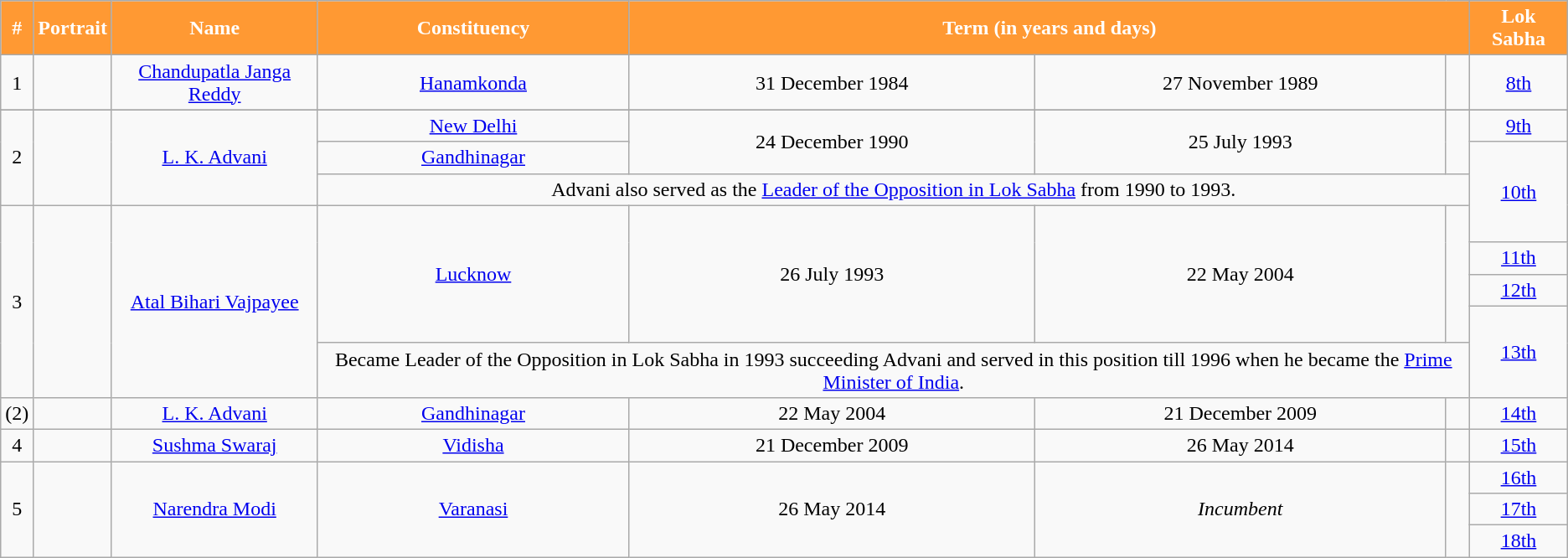<table class="wikitable sortable" style="text-align:center;">
<tr>
<th style="background:#FF9933; color:white;">#</th>
<th colspan="1" style="background:#FF9933; color:white;">Portrait</th>
<th colspan="1" style="background:#FF9933; color:white;">Name</th>
<th style="background:#FF9933; color:white;">Constituency</th>
<th colspan="3" style="background:#FF9933; color:white;">Term (in years and days)</th>
<th style="background:#FF9933; color:white;">Lok Sabha</th>
</tr>
<tr>
<td>1</td>
<td></td>
<td><a href='#'>Chandupatla Janga Reddy</a></td>
<td><a href='#'>Hanamkonda</a></td>
<td>31 December 1984</td>
<td>27 November 1989</td>
<td></td>
<td><a href='#'>8th</a></td>
</tr>
<tr>
</tr>
<tr>
<td rowspan="4">2</td>
<td rowspan="4"></td>
<td rowspan="4"><a href='#'>L. K. Advani</a></td>
<td rowspan="2"><a href='#'>New Delhi</a></td>
<td rowspan="3">24 December 1990</td>
<td rowspan="3">25 July 1993</td>
<td rowspan="3"></td>
<td><a href='#'>9th</a></td>
</tr>
<tr>
<td rowspan="4"><a href='#'>10th</a></td>
</tr>
<tr>
<td><a href='#'>Gandhinagar</a></td>
</tr>
<tr>
<td colspan="4">Advani also served as the <a href='#'>Leader of the Opposition in Lok Sabha</a> from 1990 to 1993.</td>
</tr>
<tr style="height:4ex">
<td rowspan="5">3</td>
<td rowspan="5"></td>
<td rowspan="5"><a href='#'>Atal Bihari Vajpayee</a></td>
<td rowspan=4><a href='#'>Lucknow</a></td>
<td rowspan="4">26 July 1993</td>
<td rowspan="4">22 May 2004</td>
<td rowspan="4"></td>
</tr>
<tr>
<td><a href='#'>11th</a></td>
</tr>
<tr>
<td><a href='#'>12th</a></td>
</tr>
<tr style="height:4ex">
<td rowspan=2><a href='#'>13th</a></td>
</tr>
<tr>
<td colspan=4>Became Leader of the Opposition in Lok Sabha in 1993 succeeding Advani and served in this position till 1996 when he became the <a href='#'>Prime Minister of India</a>.</td>
</tr>
<tr>
<td>(2)</td>
<td></td>
<td><a href='#'>L. K. Advani</a></td>
<td><a href='#'>Gandhinagar</a></td>
<td>22 May 2004</td>
<td>21 December 2009</td>
<td></td>
<td><a href='#'>14th</a></td>
</tr>
<tr>
<td>4</td>
<td></td>
<td><a href='#'>Sushma Swaraj</a></td>
<td><a href='#'>Vidisha</a></td>
<td>21 December 2009</td>
<td>26 May 2014</td>
<td></td>
<td><a href='#'>15th</a></td>
</tr>
<tr>
<td rowspan="3">5</td>
<td rowspan="3"></td>
<td rowspan="3"><a href='#'>Narendra Modi</a></td>
<td rowspan="3"><a href='#'>Varanasi</a></td>
<td rowspan="3">26 May 2014</td>
<td rowspan="3"><em>Incumbent</em></td>
<td rowspan="3"></td>
<td><a href='#'>16th</a></td>
</tr>
<tr>
<td><a href='#'>17th</a></td>
</tr>
<tr>
<td><a href='#'>18th</a></td>
</tr>
</table>
